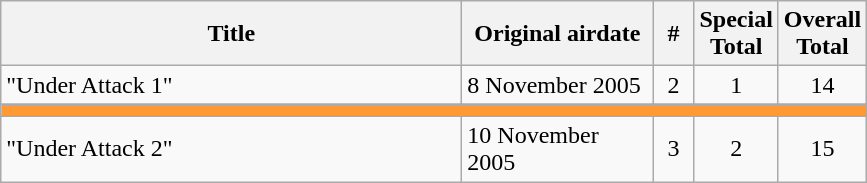<table class="wikitable">
<tr>
<th width="300">Title</th>
<th width="120">Original airdate</th>
<th width="20">#</th>
<th width="5">Special Total</th>
<th width="8">Overall Total</th>
</tr>
<tr>
<td>"Under Attack 1"</td>
<td>8 November 2005</td>
<td align="center">2</td>
<td align="center">1</td>
<td align="center">14</td>
</tr>
<tr>
<td colspan="7" bgcolor="#FF9933" height="1"></td>
</tr>
<tr>
<td>"Under Attack 2"</td>
<td>10 November 2005</td>
<td align="center">3</td>
<td align="center">2</td>
<td align="center">15</td>
</tr>
</table>
